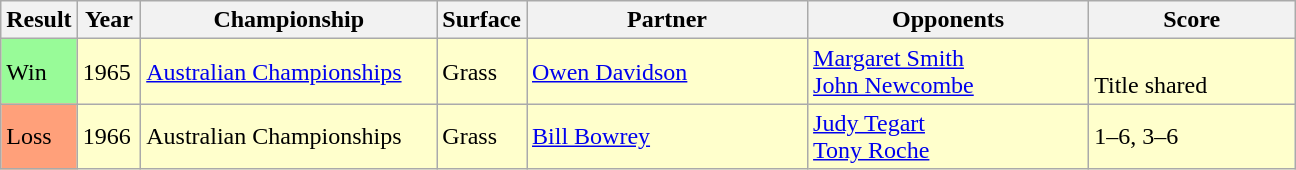<table class="sortable wikitable">
<tr>
<th style="width:40px">Result</th>
<th style="width:35px">Year</th>
<th style="width:190px">Championship</th>
<th style="width:50px">Surface</th>
<th style="width:180px">Partner</th>
<th style="width:180px">Opponents</th>
<th style="width:130px" class="unsortable">Score</th>
</tr>
<tr style="background:#ffc;">
<td style="background:#98fb98;">Win</td>
<td>1965</td>
<td><a href='#'>Australian Championships</a></td>
<td>Grass</td>
<td> <a href='#'>Owen Davidson</a></td>
<td> <a href='#'>Margaret Smith</a> <br>  <a href='#'>John Newcombe</a></td>
<td><br>Title shared</td>
</tr>
<tr style="background:#ffc;">
<td style="background:#ffa07a;">Loss</td>
<td>1966</td>
<td>Australian Championships</td>
<td>Grass</td>
<td> <a href='#'>Bill Bowrey</a></td>
<td> <a href='#'>Judy Tegart</a> <br>  <a href='#'>Tony Roche</a></td>
<td>1–6, 3–6</td>
</tr>
</table>
